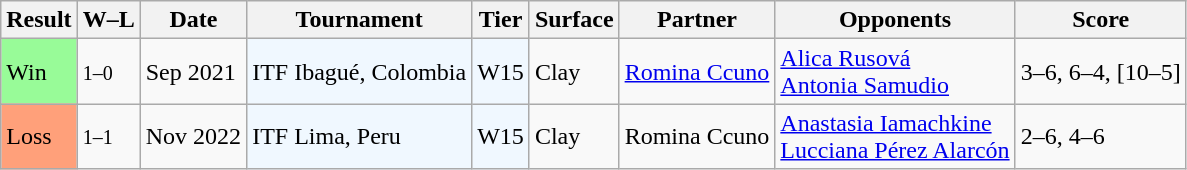<table class="sortable wikitable">
<tr>
<th>Result</th>
<th class="unsortable">W–L</th>
<th>Date</th>
<th>Tournament</th>
<th>Tier</th>
<th>Surface</th>
<th>Partner</th>
<th>Opponents</th>
<th class="unsortable">Score</th>
</tr>
<tr>
<td style="background:#98fb98;">Win</td>
<td><small>1–0</small></td>
<td>Sep 2021</td>
<td style="background:#f0f8ff;">ITF Ibagué, Colombia</td>
<td style="background:#f0f8ff;">W15</td>
<td>Clay</td>
<td> <a href='#'>Romina Ccuno</a></td>
<td> <a href='#'>Alica Rusová</a> <br>  <a href='#'>Antonia Samudio</a></td>
<td>3–6, 6–4, [10–5]</td>
</tr>
<tr>
<td style="background:#ffa07a;">Loss</td>
<td><small>1–1</small></td>
<td>Nov 2022</td>
<td style="background:#f0f8ff;">ITF Lima, Peru</td>
<td style="background:#f0f8ff;">W15</td>
<td>Clay</td>
<td> Romina Ccuno</td>
<td> <a href='#'>Anastasia Iamachkine</a> <br>  <a href='#'>Lucciana Pérez Alarcón</a></td>
<td>2–6, 4–6</td>
</tr>
</table>
